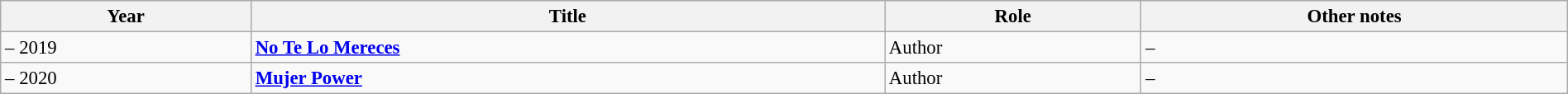<table class="wikitable sortable" style="width:100%; font-size:95%;">
<tr>
<th>Year</th>
<th>Title</th>
<th>Role</th>
<th>Other notes</th>
</tr>
<tr>
<td>– 2019</td>
<td><strong><a href='#'>No Te Lo Mereces</a></strong></td>
<td>Author</td>
<td>–</td>
</tr>
<tr>
<td>– 2020</td>
<td><strong><a href='#'>Mujer Power</a></strong></td>
<td>Author</td>
<td>–</td>
</tr>
</table>
